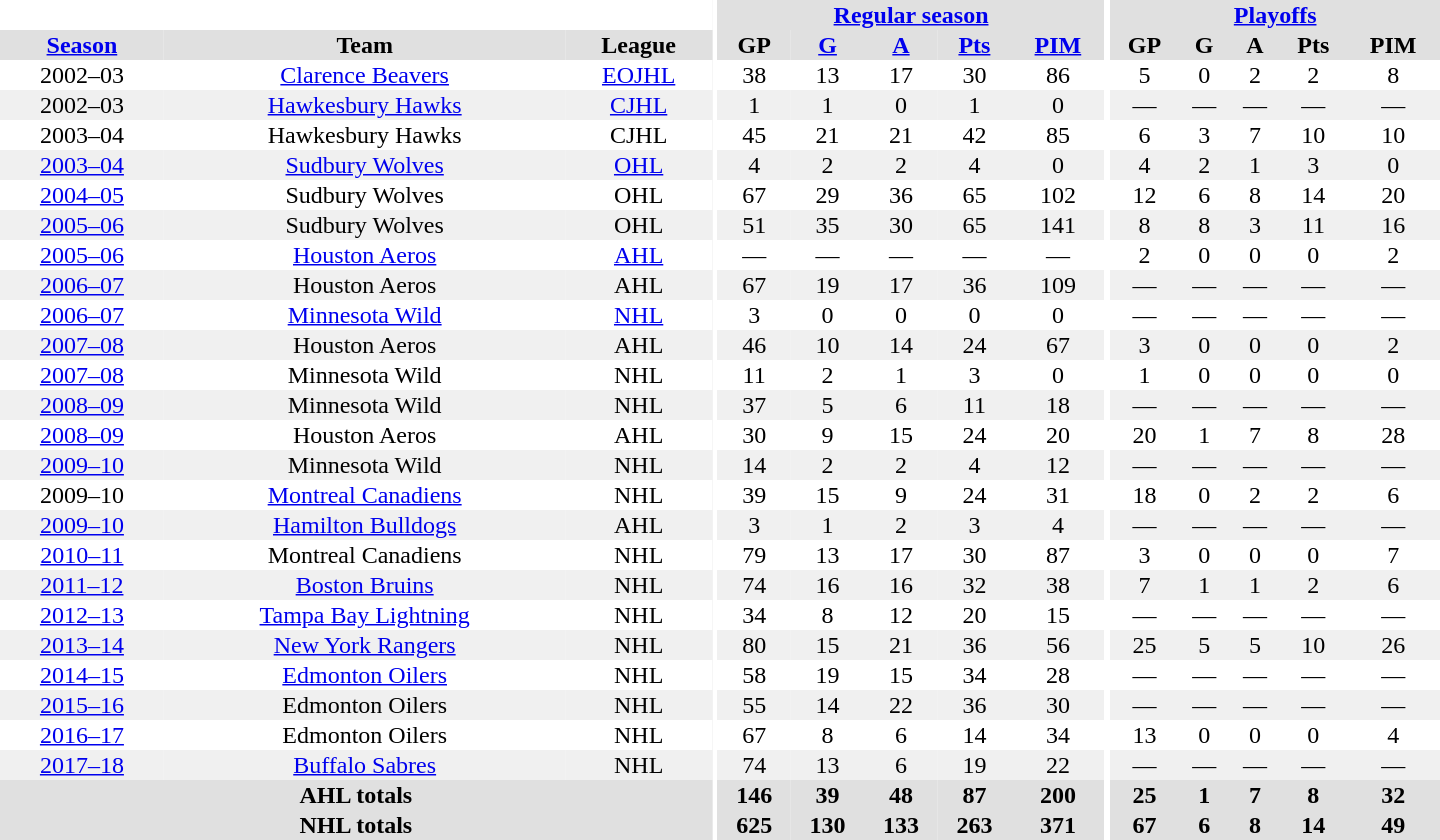<table border="0" cellpadding="1" cellspacing="0" style="text-align:center; width:60em">
<tr bgcolor="#e0e0e0">
<th colspan="3"  bgcolor="#ffffff"></th>
<th rowspan="99" bgcolor="#ffffff"></th>
<th colspan="5"><a href='#'>Regular season</a></th>
<th rowspan="99" bgcolor="#ffffff"></th>
<th colspan="5"><a href='#'>Playoffs</a></th>
</tr>
<tr bgcolor="#e0e0e0">
<th><a href='#'>Season</a></th>
<th>Team</th>
<th>League</th>
<th>GP</th>
<th><a href='#'>G</a></th>
<th><a href='#'>A</a></th>
<th><a href='#'>Pts</a></th>
<th><a href='#'>PIM</a></th>
<th>GP</th>
<th>G</th>
<th>A</th>
<th>Pts</th>
<th>PIM</th>
</tr>
<tr>
<td>2002–03</td>
<td><a href='#'>Clarence Beavers</a></td>
<td><a href='#'>EOJHL</a></td>
<td>38</td>
<td>13</td>
<td>17</td>
<td>30</td>
<td>86</td>
<td>5</td>
<td>0</td>
<td>2</td>
<td>2</td>
<td>8</td>
</tr>
<tr bgcolor="#f0f0f0">
<td>2002–03</td>
<td><a href='#'>Hawkesbury Hawks</a></td>
<td><a href='#'>CJHL</a></td>
<td>1</td>
<td>1</td>
<td>0</td>
<td>1</td>
<td>0</td>
<td>—</td>
<td>—</td>
<td>—</td>
<td>—</td>
<td>—</td>
</tr>
<tr>
<td>2003–04</td>
<td>Hawkesbury Hawks</td>
<td>CJHL</td>
<td>45</td>
<td>21</td>
<td>21</td>
<td>42</td>
<td>85</td>
<td>6</td>
<td>3</td>
<td>7</td>
<td>10</td>
<td>10</td>
</tr>
<tr bgcolor="#f0f0f0">
<td><a href='#'>2003–04</a></td>
<td><a href='#'>Sudbury Wolves</a></td>
<td><a href='#'>OHL</a></td>
<td>4</td>
<td>2</td>
<td>2</td>
<td>4</td>
<td>0</td>
<td>4</td>
<td>2</td>
<td>1</td>
<td>3</td>
<td>0</td>
</tr>
<tr>
<td><a href='#'>2004–05</a></td>
<td>Sudbury Wolves</td>
<td>OHL</td>
<td>67</td>
<td>29</td>
<td>36</td>
<td>65</td>
<td>102</td>
<td>12</td>
<td>6</td>
<td>8</td>
<td>14</td>
<td>20</td>
</tr>
<tr bgcolor="#f0f0f0">
<td><a href='#'>2005–06</a></td>
<td>Sudbury Wolves</td>
<td>OHL</td>
<td>51</td>
<td>35</td>
<td>30</td>
<td>65</td>
<td>141</td>
<td>8</td>
<td>8</td>
<td>3</td>
<td>11</td>
<td>16</td>
</tr>
<tr>
<td><a href='#'>2005–06</a></td>
<td><a href='#'>Houston Aeros</a></td>
<td><a href='#'>AHL</a></td>
<td>—</td>
<td>—</td>
<td>—</td>
<td>—</td>
<td>—</td>
<td>2</td>
<td>0</td>
<td>0</td>
<td>0</td>
<td>2</td>
</tr>
<tr bgcolor="#f0f0f0">
<td><a href='#'>2006–07</a></td>
<td>Houston Aeros</td>
<td>AHL</td>
<td>67</td>
<td>19</td>
<td>17</td>
<td>36</td>
<td>109</td>
<td>—</td>
<td>—</td>
<td>—</td>
<td>—</td>
<td>—</td>
</tr>
<tr>
<td><a href='#'>2006–07</a></td>
<td><a href='#'>Minnesota Wild</a></td>
<td><a href='#'>NHL</a></td>
<td>3</td>
<td>0</td>
<td>0</td>
<td>0</td>
<td>0</td>
<td>—</td>
<td>—</td>
<td>—</td>
<td>—</td>
<td>—</td>
</tr>
<tr bgcolor="#f0f0f0">
<td><a href='#'>2007–08</a></td>
<td>Houston Aeros</td>
<td>AHL</td>
<td>46</td>
<td>10</td>
<td>14</td>
<td>24</td>
<td>67</td>
<td>3</td>
<td>0</td>
<td>0</td>
<td>0</td>
<td>2</td>
</tr>
<tr>
<td><a href='#'>2007–08</a></td>
<td>Minnesota Wild</td>
<td>NHL</td>
<td>11</td>
<td>2</td>
<td>1</td>
<td>3</td>
<td>0</td>
<td>1</td>
<td>0</td>
<td>0</td>
<td>0</td>
<td>0</td>
</tr>
<tr bgcolor="#f0f0f0">
<td><a href='#'>2008–09</a></td>
<td>Minnesota Wild</td>
<td>NHL</td>
<td>37</td>
<td>5</td>
<td>6</td>
<td>11</td>
<td>18</td>
<td>—</td>
<td>—</td>
<td>—</td>
<td>—</td>
<td>—</td>
</tr>
<tr>
<td><a href='#'>2008–09</a></td>
<td>Houston Aeros</td>
<td>AHL</td>
<td>30</td>
<td>9</td>
<td>15</td>
<td>24</td>
<td>20</td>
<td>20</td>
<td>1</td>
<td>7</td>
<td>8</td>
<td>28</td>
</tr>
<tr bgcolor="#f0f0f0">
<td><a href='#'>2009–10</a></td>
<td>Minnesota Wild</td>
<td>NHL</td>
<td>14</td>
<td>2</td>
<td>2</td>
<td>4</td>
<td>12</td>
<td>—</td>
<td>—</td>
<td>—</td>
<td>—</td>
<td>—</td>
</tr>
<tr>
<td>2009–10</td>
<td><a href='#'>Montreal Canadiens</a></td>
<td>NHL</td>
<td>39</td>
<td>15</td>
<td>9</td>
<td>24</td>
<td>31</td>
<td>18</td>
<td>0</td>
<td>2</td>
<td>2</td>
<td>6</td>
</tr>
<tr bgcolor="#f0f0f0">
<td><a href='#'>2009–10</a></td>
<td><a href='#'>Hamilton Bulldogs</a></td>
<td>AHL</td>
<td>3</td>
<td>1</td>
<td>2</td>
<td>3</td>
<td>4</td>
<td>—</td>
<td>—</td>
<td>—</td>
<td>—</td>
<td>—</td>
</tr>
<tr>
<td><a href='#'>2010–11</a></td>
<td>Montreal Canadiens</td>
<td>NHL</td>
<td>79</td>
<td>13</td>
<td>17</td>
<td>30</td>
<td>87</td>
<td>3</td>
<td>0</td>
<td>0</td>
<td>0</td>
<td>7</td>
</tr>
<tr bgcolor="#f0f0f0">
<td><a href='#'>2011–12</a></td>
<td><a href='#'>Boston Bruins</a></td>
<td>NHL</td>
<td>74</td>
<td>16</td>
<td>16</td>
<td>32</td>
<td>38</td>
<td>7</td>
<td>1</td>
<td>1</td>
<td>2</td>
<td>6</td>
</tr>
<tr>
<td><a href='#'>2012–13</a></td>
<td><a href='#'>Tampa Bay Lightning</a></td>
<td>NHL</td>
<td>34</td>
<td>8</td>
<td>12</td>
<td>20</td>
<td>15</td>
<td>—</td>
<td>—</td>
<td>—</td>
<td>—</td>
<td>—</td>
</tr>
<tr bgcolor="#f0f0f0">
<td><a href='#'>2013–14</a></td>
<td><a href='#'>New York Rangers</a></td>
<td>NHL</td>
<td>80</td>
<td>15</td>
<td>21</td>
<td>36</td>
<td>56</td>
<td>25</td>
<td>5</td>
<td>5</td>
<td>10</td>
<td>26</td>
</tr>
<tr>
<td><a href='#'>2014–15</a></td>
<td><a href='#'>Edmonton Oilers</a></td>
<td>NHL</td>
<td>58</td>
<td>19</td>
<td>15</td>
<td>34</td>
<td>28</td>
<td>—</td>
<td>—</td>
<td>—</td>
<td>—</td>
<td>—</td>
</tr>
<tr bgcolor="#f0f0f0">
<td><a href='#'>2015–16</a></td>
<td>Edmonton Oilers</td>
<td>NHL</td>
<td>55</td>
<td>14</td>
<td>22</td>
<td>36</td>
<td>30</td>
<td>—</td>
<td>—</td>
<td>—</td>
<td>—</td>
<td>—</td>
</tr>
<tr>
<td><a href='#'>2016–17</a></td>
<td>Edmonton Oilers</td>
<td>NHL</td>
<td>67</td>
<td>8</td>
<td>6</td>
<td>14</td>
<td>34</td>
<td>13</td>
<td>0</td>
<td>0</td>
<td>0</td>
<td>4</td>
</tr>
<tr bgcolor="#f0f0f0">
<td><a href='#'>2017–18</a></td>
<td><a href='#'>Buffalo Sabres</a></td>
<td>NHL</td>
<td>74</td>
<td>13</td>
<td>6</td>
<td>19</td>
<td>22</td>
<td>—</td>
<td>—</td>
<td>—</td>
<td>—</td>
<td>—</td>
</tr>
<tr bgcolor="#e0e0e0">
<th colspan="3">AHL totals</th>
<th>146</th>
<th>39</th>
<th>48</th>
<th>87</th>
<th>200</th>
<th>25</th>
<th>1</th>
<th>7</th>
<th>8</th>
<th>32</th>
</tr>
<tr bgcolor="#e0e0e0">
<th colspan="3">NHL totals</th>
<th>625</th>
<th>130</th>
<th>133</th>
<th>263</th>
<th>371</th>
<th>67</th>
<th>6</th>
<th>8</th>
<th>14</th>
<th>49</th>
</tr>
</table>
